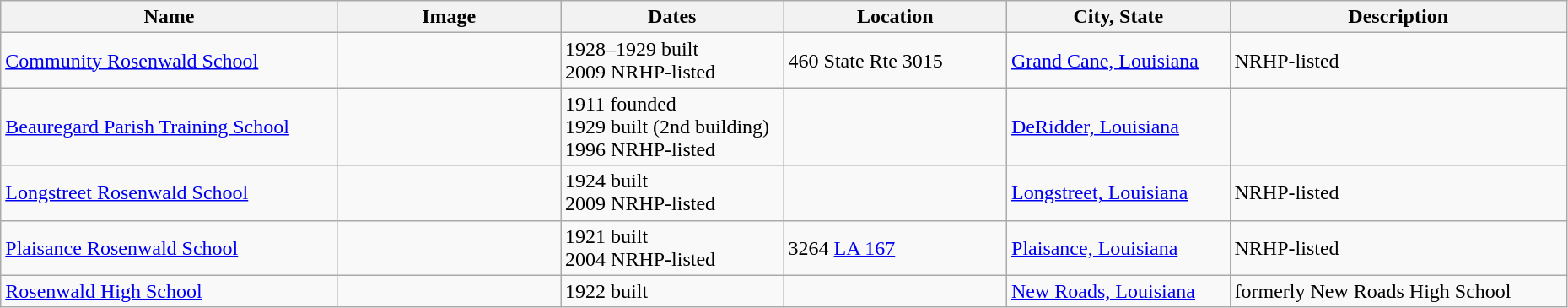<table class="wikitable sortable" style="width:98%">
<tr>
<th style="width: 200px"><strong>Name</strong></th>
<th class="unsortable" style="width: 130px"><strong>Image</strong></th>
<th style="width: 130px"><strong>Dates</strong></th>
<th style="width: 130px"><strong>Location</strong></th>
<th style="width: 130px"><strong>City, State</strong></th>
<th class="unsortable" style="width: 200px"><strong>Description</strong></th>
</tr>
<tr>
<td><a href='#'>Community Rosenwald School</a></td>
<td></td>
<td>1928–1929 built<br>2009 NRHP-listed</td>
<td>460 State Rte 3015</td>
<td><a href='#'>Grand Cane, Louisiana</a></td>
<td>NRHP-listed</td>
</tr>
<tr>
<td><a href='#'>Beauregard Parish Training School</a></td>
<td></td>
<td>1911 founded<br>1929 built (2nd building)<br>1996 NRHP-listed</td>
<td></td>
<td><a href='#'>DeRidder, Louisiana</a></td>
<td></td>
</tr>
<tr>
<td><a href='#'>Longstreet Rosenwald School</a></td>
<td></td>
<td>1924 built<br>2009 NRHP-listed</td>
<td></td>
<td><a href='#'>Longstreet, Louisiana</a></td>
<td>NRHP-listed</td>
</tr>
<tr>
<td><a href='#'>Plaisance Rosenwald School</a></td>
<td></td>
<td>1921 built<br>2004 NRHP-listed</td>
<td>3264 <a href='#'>LA 167</a></td>
<td><a href='#'>Plaisance, Louisiana</a></td>
<td>NRHP-listed</td>
</tr>
<tr ->
<td><a href='#'>Rosenwald High School</a></td>
<td></td>
<td>1922 built</td>
<td></td>
<td><a href='#'>New Roads, Louisiana</a></td>
<td>formerly New Roads High School</td>
</tr>
</table>
